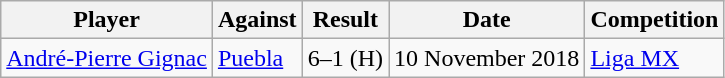<table class="wikitable">
<tr>
<th>Player</th>
<th>Against</th>
<th>Result</th>
<th>Date</th>
<th>Competition</th>
</tr>
<tr>
<td> <a href='#'>André-Pierre Gignac</a></td>
<td><a href='#'>Puebla</a></td>
<td>6–1 (H)</td>
<td>10 November 2018</td>
<td><a href='#'>Liga MX</a></td>
</tr>
</table>
